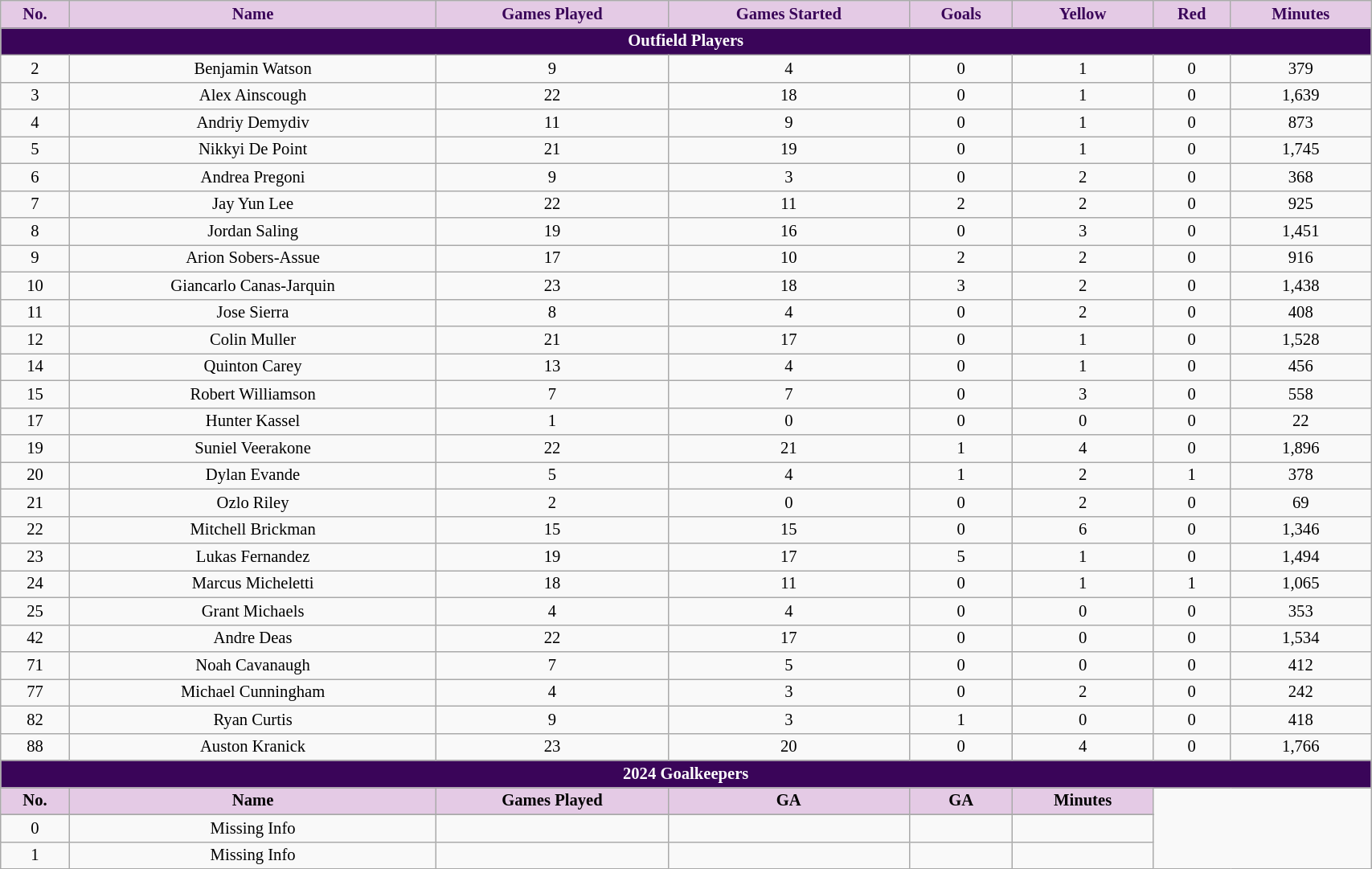<table class="wikitable" style="text-align:center; font-size:86%; width:90%;">
<tr>
<th style="background:#E4CAE5; color:#3A0559; text-align:center;">No.</th>
<th style="background:#E4CAE5; color:#3A0559; text-align:center;">Name</th>
<th style="background:#E4CAE5; color:#3A0559; text-align:center;">Games Played</th>
<th style="background:#E4CAE5; color:#3A0559; text-align:center;">Games Started</th>
<th style="background:#E4CAE5; color:#3A0559; text-align:center;">Goals</th>
<th style="background:#E4CAE5; color:#3A0559; text-align:center;">Yellow</th>
<th style="background:#E4CAE5; color:#3A0559; text-align:center;">Red</th>
<th style="background:#E4CAE5; color:#3A0559; text-align:center;">Minutes</th>
</tr>
<tr>
<th colspan="8" style="background:#3A0559; color:white; text-align:center"><strong>Outfield Players</strong></th>
</tr>
<tr>
<td>2</td>
<td>Benjamin Watson</td>
<td>9</td>
<td>4</td>
<td>0</td>
<td>1</td>
<td>0</td>
<td>379</td>
</tr>
<tr>
<td>3</td>
<td>Alex Ainscough</td>
<td>22</td>
<td>18</td>
<td>0</td>
<td>1</td>
<td>0</td>
<td>1,639</td>
</tr>
<tr>
<td>4</td>
<td>Andriy Demydiv</td>
<td>11</td>
<td>9</td>
<td>0</td>
<td>1</td>
<td>0</td>
<td>873</td>
</tr>
<tr>
<td>5</td>
<td>Nikkyi De Point</td>
<td>21</td>
<td>19</td>
<td>0</td>
<td>1</td>
<td>0</td>
<td>1,745</td>
</tr>
<tr>
<td>6</td>
<td>Andrea Pregoni</td>
<td>9</td>
<td>3</td>
<td>0</td>
<td>2</td>
<td>0</td>
<td>368</td>
</tr>
<tr>
<td>7</td>
<td>Jay Yun Lee</td>
<td>22</td>
<td>11</td>
<td>2</td>
<td>2</td>
<td>0</td>
<td>925</td>
</tr>
<tr>
<td>8</td>
<td>Jordan Saling</td>
<td>19</td>
<td>16</td>
<td>0</td>
<td>3</td>
<td>0</td>
<td>1,451</td>
</tr>
<tr>
<td>9</td>
<td>Arion Sobers-Assue</td>
<td>17</td>
<td>10</td>
<td>2</td>
<td>2</td>
<td>0</td>
<td>916</td>
</tr>
<tr>
<td>10</td>
<td>Giancarlo Canas-Jarquin</td>
<td>23</td>
<td>18</td>
<td>3</td>
<td>2</td>
<td>0</td>
<td>1,438</td>
</tr>
<tr>
<td>11</td>
<td>Jose Sierra</td>
<td>8</td>
<td>4</td>
<td>0</td>
<td>2</td>
<td>0</td>
<td>408</td>
</tr>
<tr>
<td>12</td>
<td>Colin Muller</td>
<td>21</td>
<td>17</td>
<td>0</td>
<td>1</td>
<td>0</td>
<td>1,528</td>
</tr>
<tr>
<td>14</td>
<td>Quinton Carey</td>
<td>13</td>
<td>4</td>
<td>0</td>
<td>1</td>
<td>0</td>
<td>456</td>
</tr>
<tr>
<td>15</td>
<td>Robert Williamson</td>
<td>7</td>
<td>7</td>
<td>0</td>
<td>3</td>
<td>0</td>
<td>558</td>
</tr>
<tr>
<td>17</td>
<td>Hunter Kassel</td>
<td>1</td>
<td>0</td>
<td>0</td>
<td>0</td>
<td>0</td>
<td>22</td>
</tr>
<tr>
<td>19</td>
<td>Suniel Veerakone</td>
<td>22</td>
<td>21</td>
<td>1</td>
<td>4</td>
<td>0</td>
<td>1,896</td>
</tr>
<tr>
<td>20</td>
<td>Dylan Evande</td>
<td>5</td>
<td>4</td>
<td>1</td>
<td>2</td>
<td>1</td>
<td>378</td>
</tr>
<tr>
<td>21</td>
<td>Ozlo Riley</td>
<td>2</td>
<td>0</td>
<td>0</td>
<td>2</td>
<td>0</td>
<td>69</td>
</tr>
<tr>
<td>22</td>
<td>Mitchell Brickman</td>
<td>15</td>
<td>15</td>
<td>0</td>
<td>6</td>
<td>0</td>
<td>1,346</td>
</tr>
<tr>
<td>23</td>
<td>Lukas Fernandez</td>
<td>19</td>
<td>17</td>
<td>5</td>
<td>1</td>
<td>0</td>
<td>1,494</td>
</tr>
<tr>
<td>24</td>
<td>Marcus Micheletti</td>
<td>18</td>
<td>11</td>
<td>0</td>
<td>1</td>
<td>1</td>
<td>1,065</td>
</tr>
<tr>
<td>25</td>
<td>Grant Michaels</td>
<td>4</td>
<td>4</td>
<td>0</td>
<td>0</td>
<td>0</td>
<td>353</td>
</tr>
<tr>
<td>42</td>
<td>Andre Deas</td>
<td>22</td>
<td>17</td>
<td>0</td>
<td>0</td>
<td>0</td>
<td>1,534</td>
</tr>
<tr>
<td>71</td>
<td>Noah Cavanaugh</td>
<td>7</td>
<td>5</td>
<td>0</td>
<td>0</td>
<td>0</td>
<td>412</td>
</tr>
<tr>
<td>77</td>
<td>Michael Cunningham</td>
<td>4</td>
<td>3</td>
<td>0</td>
<td>2</td>
<td>0</td>
<td>242</td>
</tr>
<tr>
<td>82</td>
<td>Ryan Curtis</td>
<td>9</td>
<td>3</td>
<td>1</td>
<td>0</td>
<td>0</td>
<td>418</td>
</tr>
<tr>
<td>88</td>
<td>Auston Kranick</td>
<td>23</td>
<td>20</td>
<td>0</td>
<td>4</td>
<td>0</td>
<td>1,766</td>
</tr>
<tr>
<th colspan="8" style="background:#3A0559; color:white; text-align:center">2024 Goalkeepers</th>
</tr>
<tr>
<th style="background:#E4CAE5; color:black; text-align:center;">No.</th>
<th style="background:#E4CAE5; color:black; text-align:center;">Name</th>
<th style="background:#E4CAE5; color:black; text-align:center;">Games Played</th>
<th style="background:#E4CAE5; color:black; text-align:center;">GA</th>
<th style="background:#E4CAE5; color:black; text-align:center;">GA</th>
<th style="background:#E4CAE5; color:black; text-align:center;">Minutes</th>
</tr>
<tr>
</tr>
<tr>
<td>0</td>
<td>Missing Info</td>
<td></td>
<td></td>
<td></td>
<td></td>
</tr>
<tr>
<td>1</td>
<td>Missing Info</td>
<td></td>
<td></td>
<td></td>
<td></td>
</tr>
</table>
